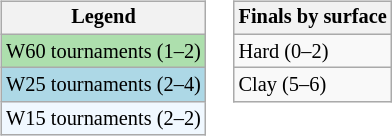<table>
<tr valign=top>
<td><br><table class="wikitable" style="font-size:85%;">
<tr>
<th>Legend</th>
</tr>
<tr style="background:#addfad;">
<td>W60 tournaments (1–2)</td>
</tr>
<tr style="background:lightblue;">
<td>W25 tournaments (2–4)</td>
</tr>
<tr style="background:#f0f8ff;">
<td>W15 tournaments (2–2)</td>
</tr>
</table>
</td>
<td><br><table class="wikitable" style="font-size:85%;">
<tr>
<th>Finals by surface</th>
</tr>
<tr>
<td>Hard (0–2)</td>
</tr>
<tr>
<td>Clay (5–6)</td>
</tr>
</table>
</td>
</tr>
</table>
